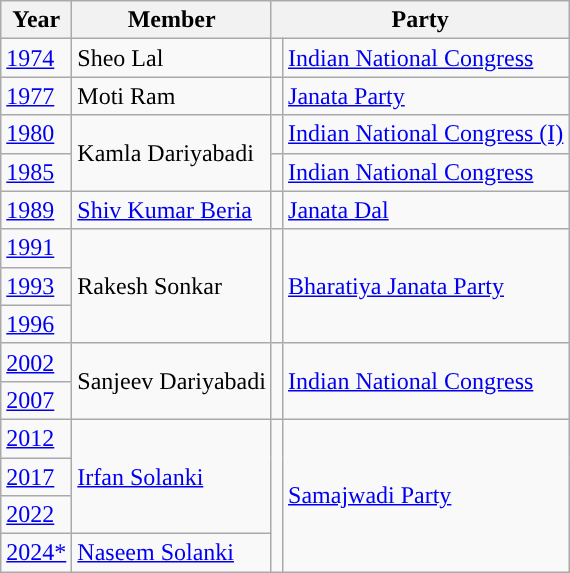<table class="wikitable">
<tr>
<th>Year</th>
<th>Member</th>
<th colspan="2">Party</th>
</tr>
<tr>
<td><a href='#'>1974</a></td>
<td>Sheo Lal</td>
<td style="background-color: "></td>
<td><a href='#'>Indian National Congress</a></td>
</tr>
<tr>
<td><a href='#'>1977</a></td>
<td>Moti Ram</td>
<td style="background-color: "></td>
<td><a href='#'>Janata Party</a></td>
</tr>
<tr>
<td><a href='#'>1980</a></td>
<td rowspan="2">Kamla Dariyabadi</td>
<td style="background-color: "></td>
<td><a href='#'>Indian National Congress (I)</a></td>
</tr>
<tr>
<td><a href='#'>1985</a></td>
<td style="background-color: "></td>
<td><a href='#'>Indian National Congress</a></td>
</tr>
<tr>
<td><a href='#'>1989</a></td>
<td><a href='#'>Shiv Kumar Beria</a></td>
<td style="background-color: "></td>
<td><a href='#'>Janata Dal</a></td>
</tr>
<tr>
<td><a href='#'>1991</a></td>
<td rowspan="3">Rakesh Sonkar</td>
<td rowspan="3" style="background-color: "></td>
<td rowspan="3"><a href='#'>Bharatiya Janata Party</a></td>
</tr>
<tr>
<td><a href='#'>1993</a></td>
</tr>
<tr>
<td><a href='#'>1996</a></td>
</tr>
<tr>
<td><a href='#'>2002</a></td>
<td rowspan="2">Sanjeev Dariyabadi</td>
<td rowspan="2" style="background-color: "></td>
<td rowspan="2"><a href='#'>Indian National Congress</a></td>
</tr>
<tr>
<td><a href='#'>2007</a></td>
</tr>
<tr>
<td><a href='#'>2012</a></td>
<td rowspan="3"><a href='#'>Irfan Solanki</a></td>
<td rowspan="4" style="background-color: "></td>
<td rowspan="4"><a href='#'>Samajwadi Party</a></td>
</tr>
<tr>
<td><a href='#'>2017</a></td>
</tr>
<tr>
<td><a href='#'>2022</a></td>
</tr>
<tr>
<td><a href='#'>2024*</a></td>
<td><a href='#'>Naseem Solanki</a></td>
</tr>
</table>
